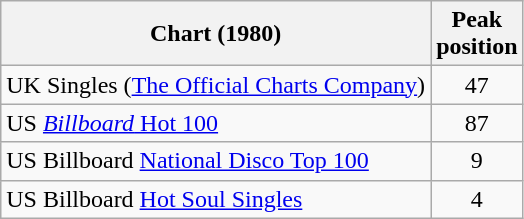<table class="wikitable sortable">
<tr>
<th>Chart (1980)</th>
<th>Peak<br>position</th>
</tr>
<tr>
<td>UK Singles (<a href='#'>The Official Charts Company</a>)</td>
<td align="center">47</td>
</tr>
<tr>
<td align="left">US <a href='#'><em>Billboard</em> Hot 100</a></td>
<td align="center">87</td>
</tr>
<tr>
<td align="left">US  Billboard <a href='#'>National Disco Top 100</a></td>
<td style="text-align:center;">9</td>
</tr>
<tr>
<td align="left">US  Billboard <a href='#'>Hot Soul Singles</a></td>
<td align="center">4</td>
</tr>
</table>
